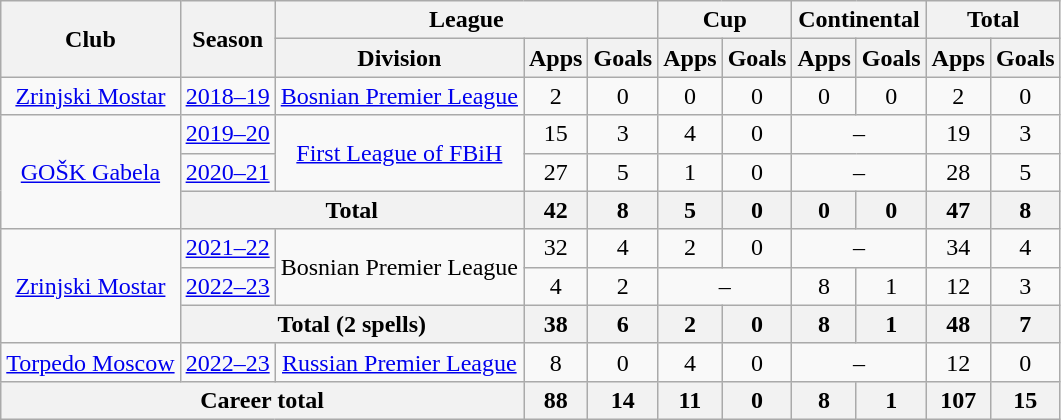<table class="wikitable" style="text-align: center;">
<tr>
<th rowspan=2>Club</th>
<th rowspan=2>Season</th>
<th colspan=3>League</th>
<th colspan=2>Cup</th>
<th colspan=2>Continental</th>
<th colspan=2>Total</th>
</tr>
<tr>
<th>Division</th>
<th>Apps</th>
<th>Goals</th>
<th>Apps</th>
<th>Goals</th>
<th>Apps</th>
<th>Goals</th>
<th>Apps</th>
<th>Goals</th>
</tr>
<tr>
<td><a href='#'>Zrinjski Mostar</a></td>
<td><a href='#'>2018–19</a></td>
<td><a href='#'>Bosnian Premier League</a></td>
<td>2</td>
<td>0</td>
<td>0</td>
<td>0</td>
<td>0</td>
<td>0</td>
<td>2</td>
<td>0</td>
</tr>
<tr>
<td rowspan="3"><a href='#'>GOŠK Gabela</a></td>
<td><a href='#'>2019–20</a></td>
<td rowspan="2"><a href='#'>First League of FBiH</a></td>
<td>15</td>
<td>3</td>
<td>4</td>
<td>0</td>
<td colspan=2>–</td>
<td>19</td>
<td>3</td>
</tr>
<tr>
<td><a href='#'>2020–21</a></td>
<td>27</td>
<td>5</td>
<td>1</td>
<td>0</td>
<td colspan=2>–</td>
<td>28</td>
<td>5</td>
</tr>
<tr>
<th colspan=2>Total</th>
<th>42</th>
<th>8</th>
<th>5</th>
<th>0</th>
<th>0</th>
<th>0</th>
<th>47</th>
<th>8</th>
</tr>
<tr>
<td rowspan="3"><a href='#'>Zrinjski Mostar</a></td>
<td><a href='#'>2021–22</a></td>
<td rowspan="2">Bosnian Premier League</td>
<td>32</td>
<td>4</td>
<td>2</td>
<td>0</td>
<td colspan=2>–</td>
<td>34</td>
<td>4</td>
</tr>
<tr>
<td><a href='#'>2022–23</a></td>
<td>4</td>
<td>2</td>
<td colspan=2>–</td>
<td>8</td>
<td>1</td>
<td>12</td>
<td>3</td>
</tr>
<tr>
<th colspan=2>Total (2 spells)</th>
<th>38</th>
<th>6</th>
<th>2</th>
<th>0</th>
<th>8</th>
<th>1</th>
<th>48</th>
<th>7</th>
</tr>
<tr>
<td><a href='#'>Torpedo Moscow</a></td>
<td><a href='#'>2022–23</a></td>
<td><a href='#'>Russian Premier League</a></td>
<td>8</td>
<td>0</td>
<td>4</td>
<td>0</td>
<td colspan=2>–</td>
<td>12</td>
<td>0</td>
</tr>
<tr>
<th colspan=3>Career total</th>
<th>88</th>
<th>14</th>
<th>11</th>
<th>0</th>
<th>8</th>
<th>1</th>
<th>107</th>
<th>15</th>
</tr>
</table>
